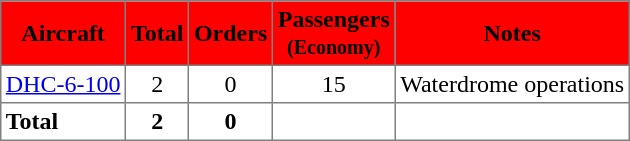<table class="toccolours" border="1" cellpadding="3" style="margin:1em auto; border-collapse:collapse">
<tr style="background:red;">
<th><span>Aircraft</span></th>
<th><span>Total</span></th>
<th><span>Orders</span></th>
<th><span>Passengers<br><small>(Economy)</small></span></th>
<th><span>Notes</span></th>
</tr>
<tr>
<td><a href='#'>DHC-6-100</a></td>
<td style="text-align:center;">2</td>
<td style="text-align:center;">0</td>
<td style="text-align:center;">15</td>
<td style="text-align:center;">Waterdrome operations</td>
</tr>
<tr>
<td><strong>Total</strong></td>
<th>2</th>
<th>0</th>
<th></th>
<th></th>
</tr>
</table>
